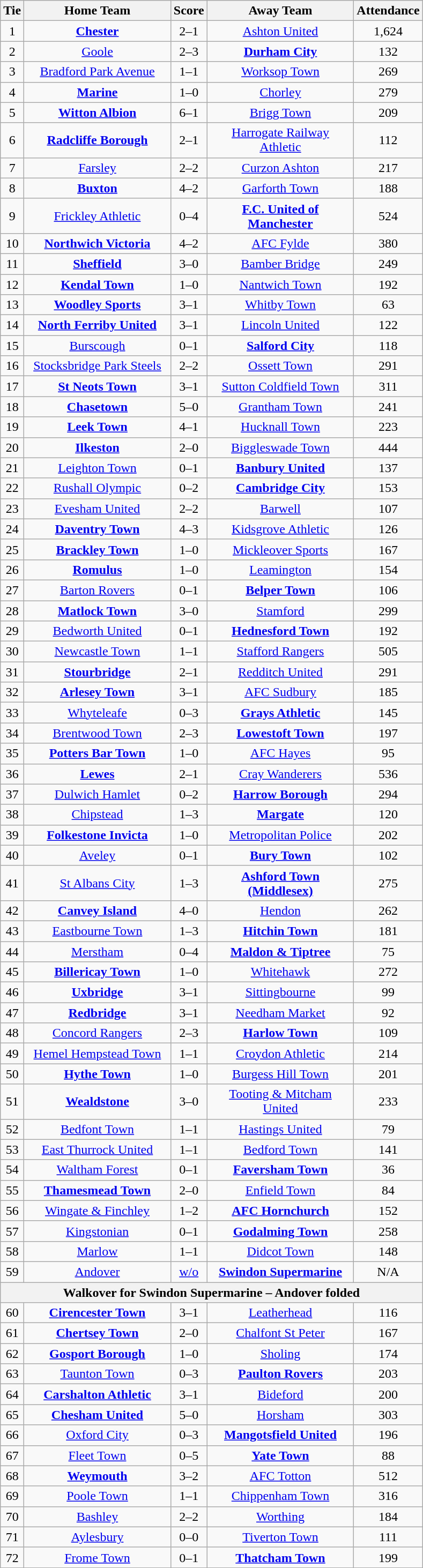<table class="wikitable" style="text-align:center;">
<tr>
<th width=20>Tie</th>
<th width=175>Home Team</th>
<th width=20>Score</th>
<th width=175>Away Team</th>
<th width=20>Attendance</th>
</tr>
<tr>
<td>1</td>
<td><strong><a href='#'>Chester</a></strong></td>
<td>2–1</td>
<td><a href='#'>Ashton United</a></td>
<td>1,624</td>
</tr>
<tr>
<td>2</td>
<td><a href='#'>Goole</a></td>
<td>2–3</td>
<td><strong><a href='#'>Durham City</a></strong></td>
<td>132</td>
</tr>
<tr>
<td>3</td>
<td><a href='#'>Bradford Park Avenue</a></td>
<td>1–1</td>
<td><a href='#'>Worksop Town</a></td>
<td>269</td>
</tr>
<tr>
<td>4</td>
<td><strong><a href='#'>Marine</a></strong></td>
<td>1–0</td>
<td><a href='#'>Chorley</a></td>
<td>279</td>
</tr>
<tr>
<td>5</td>
<td><strong><a href='#'>Witton Albion</a></strong></td>
<td>6–1</td>
<td><a href='#'>Brigg Town</a></td>
<td>209</td>
</tr>
<tr>
<td>6</td>
<td><strong><a href='#'>Radcliffe Borough</a></strong></td>
<td>2–1</td>
<td><a href='#'>Harrogate Railway Athletic</a></td>
<td>112</td>
</tr>
<tr>
<td>7</td>
<td><a href='#'>Farsley</a></td>
<td>2–2</td>
<td><a href='#'>Curzon Ashton</a></td>
<td>217</td>
</tr>
<tr>
<td>8</td>
<td><strong><a href='#'>Buxton</a></strong></td>
<td>4–2</td>
<td><a href='#'>Garforth Town</a></td>
<td>188</td>
</tr>
<tr>
<td>9</td>
<td><a href='#'>Frickley Athletic</a></td>
<td>0–4</td>
<td><strong><a href='#'>F.C. United of Manchester</a></strong></td>
<td>524</td>
</tr>
<tr>
<td>10</td>
<td><strong><a href='#'>Northwich Victoria</a></strong></td>
<td>4–2</td>
<td><a href='#'>AFC Fylde</a></td>
<td>380</td>
</tr>
<tr>
<td>11</td>
<td><strong><a href='#'>Sheffield</a></strong></td>
<td>3–0</td>
<td><a href='#'>Bamber Bridge</a></td>
<td>249</td>
</tr>
<tr>
<td>12</td>
<td><strong><a href='#'>Kendal Town</a></strong></td>
<td>1–0</td>
<td><a href='#'>Nantwich Town</a></td>
<td>192</td>
</tr>
<tr>
<td>13</td>
<td><strong><a href='#'>Woodley Sports</a></strong></td>
<td>3–1</td>
<td><a href='#'>Whitby Town</a></td>
<td>63</td>
</tr>
<tr>
<td>14</td>
<td><strong><a href='#'>North Ferriby United</a></strong></td>
<td>3–1</td>
<td><a href='#'>Lincoln United</a></td>
<td>122</td>
</tr>
<tr>
<td>15</td>
<td><a href='#'>Burscough</a></td>
<td>0–1</td>
<td><strong><a href='#'>Salford City</a></strong></td>
<td>118</td>
</tr>
<tr>
<td>16</td>
<td><a href='#'>Stocksbridge Park Steels</a></td>
<td>2–2</td>
<td><a href='#'>Ossett Town</a></td>
<td>291</td>
</tr>
<tr>
<td>17</td>
<td><strong><a href='#'>St Neots Town</a></strong></td>
<td>3–1</td>
<td><a href='#'>Sutton Coldfield Town</a></td>
<td>311</td>
</tr>
<tr>
<td>18</td>
<td><strong><a href='#'>Chasetown</a></strong></td>
<td>5–0</td>
<td><a href='#'>Grantham Town</a></td>
<td>241</td>
</tr>
<tr>
<td>19</td>
<td><strong><a href='#'>Leek Town</a></strong></td>
<td>4–1</td>
<td><a href='#'>Hucknall Town</a></td>
<td>223</td>
</tr>
<tr>
<td>20</td>
<td><strong><a href='#'>Ilkeston</a></strong></td>
<td>2–0</td>
<td><a href='#'>Biggleswade Town</a></td>
<td>444</td>
</tr>
<tr>
<td>21</td>
<td><a href='#'>Leighton Town</a></td>
<td>0–1</td>
<td><strong><a href='#'>Banbury United</a></strong></td>
<td>137</td>
</tr>
<tr>
<td>22</td>
<td><a href='#'>Rushall Olympic</a></td>
<td>0–2</td>
<td><strong><a href='#'>Cambridge City</a></strong></td>
<td>153</td>
</tr>
<tr>
<td>23</td>
<td><a href='#'>Evesham United</a></td>
<td>2–2</td>
<td><a href='#'>Barwell</a></td>
<td>107</td>
</tr>
<tr>
<td>24</td>
<td><strong><a href='#'>Daventry Town</a></strong></td>
<td>4–3</td>
<td><a href='#'>Kidsgrove Athletic</a></td>
<td>126</td>
</tr>
<tr>
<td>25</td>
<td><strong><a href='#'>Brackley Town</a></strong></td>
<td>1–0</td>
<td><a href='#'>Mickleover Sports</a></td>
<td>167</td>
</tr>
<tr>
<td>26</td>
<td><strong><a href='#'>Romulus</a></strong></td>
<td>1–0</td>
<td><a href='#'>Leamington</a></td>
<td>154</td>
</tr>
<tr>
<td>27</td>
<td><a href='#'>Barton Rovers</a></td>
<td>0–1</td>
<td><strong><a href='#'>Belper Town</a></strong></td>
<td>106</td>
</tr>
<tr>
<td>28</td>
<td><strong><a href='#'>Matlock Town</a></strong></td>
<td>3–0</td>
<td><a href='#'>Stamford</a></td>
<td>299</td>
</tr>
<tr>
<td>29</td>
<td><a href='#'>Bedworth United</a></td>
<td>0–1</td>
<td><strong><a href='#'>Hednesford Town</a></strong></td>
<td>192</td>
</tr>
<tr>
<td>30</td>
<td><a href='#'>Newcastle Town</a></td>
<td>1–1</td>
<td><a href='#'>Stafford Rangers</a></td>
<td>505</td>
</tr>
<tr>
<td>31</td>
<td><strong><a href='#'>Stourbridge</a></strong></td>
<td>2–1</td>
<td><a href='#'>Redditch United</a></td>
<td>291</td>
</tr>
<tr>
<td>32</td>
<td><strong><a href='#'>Arlesey Town</a></strong></td>
<td>3–1</td>
<td><a href='#'>AFC Sudbury</a></td>
<td>185</td>
</tr>
<tr>
<td>33</td>
<td><a href='#'>Whyteleafe</a></td>
<td>0–3</td>
<td><strong><a href='#'>Grays Athletic</a></strong></td>
<td>145</td>
</tr>
<tr>
<td>34</td>
<td><a href='#'>Brentwood Town</a></td>
<td>2–3</td>
<td><strong><a href='#'>Lowestoft Town</a></strong></td>
<td>197</td>
</tr>
<tr>
<td>35</td>
<td><strong><a href='#'>Potters Bar Town</a></strong></td>
<td>1–0</td>
<td><a href='#'>AFC Hayes</a></td>
<td>95</td>
</tr>
<tr>
<td>36</td>
<td><strong><a href='#'>Lewes</a></strong></td>
<td>2–1</td>
<td><a href='#'>Cray Wanderers</a></td>
<td>536</td>
</tr>
<tr>
<td>37</td>
<td><a href='#'>Dulwich Hamlet</a></td>
<td>0–2</td>
<td><strong><a href='#'>Harrow Borough</a></strong></td>
<td>294</td>
</tr>
<tr>
<td>38</td>
<td><a href='#'>Chipstead</a></td>
<td>1–3</td>
<td><strong><a href='#'>Margate</a></strong></td>
<td>120</td>
</tr>
<tr>
<td>39</td>
<td><strong><a href='#'>Folkestone Invicta</a></strong></td>
<td>1–0</td>
<td><a href='#'>Metropolitan Police</a></td>
<td>202</td>
</tr>
<tr>
<td>40</td>
<td><a href='#'>Aveley</a></td>
<td>0–1</td>
<td><strong><a href='#'>Bury Town</a></strong></td>
<td>102</td>
</tr>
<tr>
<td>41</td>
<td><a href='#'>St Albans City</a></td>
<td>1–3</td>
<td><strong><a href='#'>Ashford Town (Middlesex)</a></strong></td>
<td>275</td>
</tr>
<tr>
<td>42</td>
<td><strong><a href='#'>Canvey Island</a></strong></td>
<td>4–0</td>
<td><a href='#'>Hendon</a></td>
<td>262</td>
</tr>
<tr>
<td>43</td>
<td><a href='#'>Eastbourne Town</a></td>
<td>1–3</td>
<td><strong><a href='#'>Hitchin Town</a></strong></td>
<td>181</td>
</tr>
<tr>
<td>44</td>
<td><a href='#'>Merstham</a></td>
<td>0–4</td>
<td><strong><a href='#'>Maldon & Tiptree</a></strong></td>
<td>75</td>
</tr>
<tr>
<td>45</td>
<td><strong><a href='#'>Billericay Town</a></strong></td>
<td>1–0</td>
<td><a href='#'>Whitehawk</a></td>
<td>272</td>
</tr>
<tr>
<td>46</td>
<td><strong><a href='#'>Uxbridge</a></strong></td>
<td>3–1</td>
<td><a href='#'>Sittingbourne</a></td>
<td>99</td>
</tr>
<tr>
<td>47</td>
<td><strong><a href='#'>Redbridge</a></strong></td>
<td>3–1</td>
<td><a href='#'>Needham Market</a></td>
<td>92</td>
</tr>
<tr>
<td>48</td>
<td><a href='#'>Concord Rangers</a></td>
<td>2–3</td>
<td><strong><a href='#'>Harlow Town</a></strong></td>
<td>109</td>
</tr>
<tr>
<td>49</td>
<td><a href='#'>Hemel Hempstead Town</a></td>
<td>1–1</td>
<td><a href='#'>Croydon Athletic</a></td>
<td>214</td>
</tr>
<tr>
<td>50</td>
<td><strong><a href='#'>Hythe Town</a></strong></td>
<td>1–0</td>
<td><a href='#'>Burgess Hill Town</a></td>
<td>201</td>
</tr>
<tr>
<td>51</td>
<td><strong><a href='#'>Wealdstone</a></strong></td>
<td>3–0</td>
<td><a href='#'>Tooting & Mitcham United</a></td>
<td>233</td>
</tr>
<tr>
<td>52</td>
<td><a href='#'>Bedfont Town</a></td>
<td>1–1</td>
<td><a href='#'>Hastings United</a></td>
<td>79</td>
</tr>
<tr>
<td>53</td>
<td><a href='#'>East Thurrock United</a></td>
<td>1–1</td>
<td><a href='#'>Bedford Town</a></td>
<td>141</td>
</tr>
<tr>
<td>54</td>
<td><a href='#'>Waltham Forest</a></td>
<td>0–1</td>
<td><strong><a href='#'>Faversham Town</a></strong></td>
<td>36</td>
</tr>
<tr>
<td>55</td>
<td><strong><a href='#'>Thamesmead Town</a></strong></td>
<td>2–0</td>
<td><a href='#'>Enfield Town</a></td>
<td>84</td>
</tr>
<tr>
<td>56</td>
<td><a href='#'>Wingate & Finchley</a></td>
<td>1–2</td>
<td><strong><a href='#'>AFC Hornchurch</a></strong></td>
<td>152</td>
</tr>
<tr>
<td>57</td>
<td><a href='#'>Kingstonian</a></td>
<td>0–1</td>
<td><strong><a href='#'>Godalming Town</a></strong></td>
<td>258</td>
</tr>
<tr>
<td>58</td>
<td><a href='#'>Marlow</a></td>
<td>1–1</td>
<td><a href='#'>Didcot Town</a></td>
<td>148</td>
</tr>
<tr>
<td>59</td>
<td><a href='#'>Andover</a></td>
<td><a href='#'>w/o</a></td>
<td><strong><a href='#'>Swindon Supermarine</a></strong></td>
<td>N/A</td>
</tr>
<tr>
<th colspan="5">Walkover for Swindon Supermarine – Andover folded</th>
</tr>
<tr>
<td>60</td>
<td><strong><a href='#'>Cirencester Town</a></strong></td>
<td>3–1</td>
<td><a href='#'>Leatherhead</a></td>
<td>116</td>
</tr>
<tr>
<td>61</td>
<td><strong><a href='#'>Chertsey Town</a></strong></td>
<td>2–0</td>
<td><a href='#'>Chalfont St Peter</a></td>
<td>167</td>
</tr>
<tr>
<td>62</td>
<td><strong><a href='#'>Gosport Borough</a></strong></td>
<td>1–0</td>
<td><a href='#'>Sholing</a></td>
<td>174</td>
</tr>
<tr>
<td>63</td>
<td><a href='#'>Taunton Town</a></td>
<td>0–3</td>
<td><strong><a href='#'>Paulton Rovers</a></strong></td>
<td>203</td>
</tr>
<tr>
<td>64</td>
<td><strong><a href='#'>Carshalton Athletic</a></strong></td>
<td>3–1</td>
<td><a href='#'>Bideford</a></td>
<td>200</td>
</tr>
<tr>
<td>65</td>
<td><strong><a href='#'>Chesham United</a></strong></td>
<td>5–0</td>
<td><a href='#'>Horsham</a></td>
<td>303</td>
</tr>
<tr>
<td>66</td>
<td><a href='#'>Oxford City</a></td>
<td>0–3</td>
<td><strong><a href='#'>Mangotsfield United</a></strong></td>
<td>196</td>
</tr>
<tr>
<td>67</td>
<td><a href='#'>Fleet Town</a></td>
<td>0–5</td>
<td><strong><a href='#'>Yate Town</a></strong></td>
<td>88</td>
</tr>
<tr>
<td>68</td>
<td><strong><a href='#'>Weymouth</a></strong></td>
<td>3–2</td>
<td><a href='#'>AFC Totton</a></td>
<td>512</td>
</tr>
<tr>
<td>69</td>
<td><a href='#'>Poole Town</a></td>
<td>1–1</td>
<td><a href='#'>Chippenham Town</a></td>
<td>316</td>
</tr>
<tr>
<td>70</td>
<td><a href='#'>Bashley</a></td>
<td>2–2</td>
<td><a href='#'>Worthing</a></td>
<td>184</td>
</tr>
<tr>
<td>71</td>
<td><a href='#'>Aylesbury</a></td>
<td>0–0</td>
<td><a href='#'>Tiverton Town</a></td>
<td>111</td>
</tr>
<tr>
<td>72</td>
<td><a href='#'>Frome Town</a></td>
<td>0–1</td>
<td><strong><a href='#'>Thatcham Town</a></strong></td>
<td>199</td>
</tr>
<tr>
</tr>
</table>
